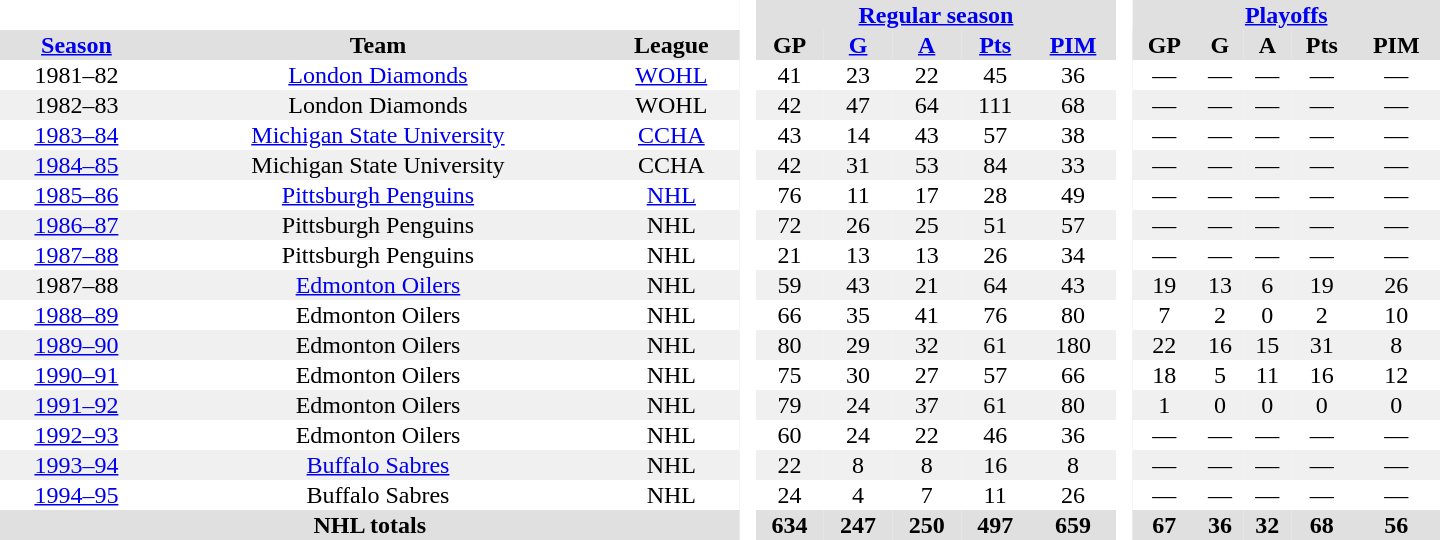<table border="0" cellpadding="1" cellspacing="0" style="text-align:center; width:60em">
<tr bgcolor="#e0e0e0">
<th colspan="3" bgcolor="#ffffff"> </th>
<th rowspan="99" bgcolor="#ffffff"> </th>
<th colspan="5"><a href='#'>Regular season</a></th>
<th rowspan="99" bgcolor="#ffffff"> </th>
<th colspan="5"><a href='#'>Playoffs</a></th>
</tr>
<tr bgcolor="#e0e0e0">
<th><a href='#'>Season</a></th>
<th>Team</th>
<th>League</th>
<th>GP</th>
<th><a href='#'>G</a></th>
<th><a href='#'>A</a></th>
<th><a href='#'>Pts</a></th>
<th><a href='#'>PIM</a></th>
<th>GP</th>
<th>G</th>
<th>A</th>
<th>Pts</th>
<th>PIM</th>
</tr>
<tr>
<td>1981–82</td>
<td><a href='#'>London Diamonds</a></td>
<td><a href='#'>WOHL</a></td>
<td>41</td>
<td>23</td>
<td>22</td>
<td>45</td>
<td>36</td>
<td>—</td>
<td>—</td>
<td>—</td>
<td>—</td>
<td>—</td>
</tr>
<tr bgcolor="#f0f0f0">
<td>1982–83</td>
<td>London Diamonds</td>
<td>WOHL</td>
<td>42</td>
<td>47</td>
<td>64</td>
<td>111</td>
<td>68</td>
<td>—</td>
<td>—</td>
<td>—</td>
<td>—</td>
<td>—</td>
</tr>
<tr>
<td><a href='#'>1983–84</a></td>
<td><a href='#'>Michigan State University</a></td>
<td><a href='#'>CCHA</a></td>
<td>43</td>
<td>14</td>
<td>43</td>
<td>57</td>
<td>38</td>
<td>—</td>
<td>—</td>
<td>—</td>
<td>—</td>
<td>—</td>
</tr>
<tr bgcolor="#f0f0f0">
<td><a href='#'>1984–85</a></td>
<td>Michigan State University</td>
<td>CCHA</td>
<td>42</td>
<td>31</td>
<td>53</td>
<td>84</td>
<td>33</td>
<td>—</td>
<td>—</td>
<td>—</td>
<td>—</td>
<td>—</td>
</tr>
<tr>
<td><a href='#'>1985–86</a></td>
<td><a href='#'>Pittsburgh Penguins</a></td>
<td><a href='#'>NHL</a></td>
<td>76</td>
<td>11</td>
<td>17</td>
<td>28</td>
<td>49</td>
<td>—</td>
<td>—</td>
<td>—</td>
<td>—</td>
<td>—</td>
</tr>
<tr bgcolor="#f0f0f0">
<td><a href='#'>1986–87</a></td>
<td>Pittsburgh Penguins</td>
<td>NHL</td>
<td>72</td>
<td>26</td>
<td>25</td>
<td>51</td>
<td>57</td>
<td>—</td>
<td>—</td>
<td>—</td>
<td>—</td>
<td>—</td>
</tr>
<tr>
<td><a href='#'>1987–88</a></td>
<td>Pittsburgh Penguins</td>
<td>NHL</td>
<td>21</td>
<td>13</td>
<td>13</td>
<td>26</td>
<td>34</td>
<td>—</td>
<td>—</td>
<td>—</td>
<td>—</td>
<td>—</td>
</tr>
<tr bgcolor="#f0f0f0">
<td>1987–88</td>
<td><a href='#'>Edmonton Oilers</a></td>
<td>NHL</td>
<td>59</td>
<td>43</td>
<td>21</td>
<td>64</td>
<td>43</td>
<td>19</td>
<td>13</td>
<td>6</td>
<td>19</td>
<td>26</td>
</tr>
<tr>
<td><a href='#'>1988–89</a></td>
<td>Edmonton Oilers</td>
<td>NHL</td>
<td>66</td>
<td>35</td>
<td>41</td>
<td>76</td>
<td>80</td>
<td>7</td>
<td>2</td>
<td>0</td>
<td>2</td>
<td>10</td>
</tr>
<tr bgcolor="#f0f0f0">
<td><a href='#'>1989–90</a></td>
<td>Edmonton Oilers</td>
<td>NHL</td>
<td>80</td>
<td>29</td>
<td>32</td>
<td>61</td>
<td>180</td>
<td>22</td>
<td>16</td>
<td>15</td>
<td>31</td>
<td>8</td>
</tr>
<tr>
<td><a href='#'>1990–91</a></td>
<td>Edmonton Oilers</td>
<td>NHL</td>
<td>75</td>
<td>30</td>
<td>27</td>
<td>57</td>
<td>66</td>
<td>18</td>
<td>5</td>
<td>11</td>
<td>16</td>
<td>12</td>
</tr>
<tr bgcolor="#f0f0f0">
<td><a href='#'>1991–92</a></td>
<td>Edmonton Oilers</td>
<td>NHL</td>
<td>79</td>
<td>24</td>
<td>37</td>
<td>61</td>
<td>80</td>
<td>1</td>
<td>0</td>
<td>0</td>
<td>0</td>
<td>0</td>
</tr>
<tr>
<td><a href='#'>1992–93</a></td>
<td>Edmonton Oilers</td>
<td>NHL</td>
<td>60</td>
<td>24</td>
<td>22</td>
<td>46</td>
<td>36</td>
<td>—</td>
<td>—</td>
<td>—</td>
<td>—</td>
<td>—</td>
</tr>
<tr bgcolor="#f0f0f0">
<td><a href='#'>1993–94</a></td>
<td><a href='#'>Buffalo Sabres</a></td>
<td>NHL</td>
<td>22</td>
<td>8</td>
<td>8</td>
<td>16</td>
<td>8</td>
<td>—</td>
<td>—</td>
<td>—</td>
<td>—</td>
<td>—</td>
</tr>
<tr>
<td><a href='#'>1994–95</a></td>
<td>Buffalo Sabres</td>
<td>NHL</td>
<td>24</td>
<td>4</td>
<td>7</td>
<td>11</td>
<td>26</td>
<td>—</td>
<td>—</td>
<td>—</td>
<td>—</td>
<td>—</td>
</tr>
<tr bgcolor="#e0e0e0">
<th colspan="3">NHL totals</th>
<th>634</th>
<th>247</th>
<th>250</th>
<th>497</th>
<th>659</th>
<th>67</th>
<th>36</th>
<th>32</th>
<th>68</th>
<th>56</th>
</tr>
</table>
